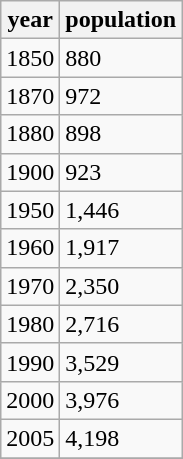<table class="wikitable">
<tr>
<th>year</th>
<th>population</th>
</tr>
<tr>
<td>1850</td>
<td>880</td>
</tr>
<tr>
<td>1870</td>
<td>972</td>
</tr>
<tr>
<td>1880</td>
<td>898</td>
</tr>
<tr>
<td>1900</td>
<td>923</td>
</tr>
<tr>
<td>1950</td>
<td>1,446</td>
</tr>
<tr>
<td>1960</td>
<td>1,917</td>
</tr>
<tr>
<td>1970</td>
<td>2,350</td>
</tr>
<tr>
<td>1980</td>
<td>2,716</td>
</tr>
<tr>
<td>1990</td>
<td>3,529</td>
</tr>
<tr>
<td>2000</td>
<td>3,976</td>
</tr>
<tr>
<td>2005</td>
<td>4,198</td>
</tr>
<tr>
</tr>
</table>
